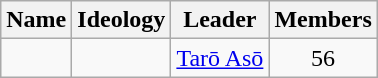<table class="wikitable">
<tr>
<th>Name</th>
<th>Ideology</th>
<th>Leader</th>
<th>Members</th>
</tr>
<tr>
<td></td>
<td></td>
<td><a href='#'>Tarō Asō</a></td>
<td style="text-align:center;">56</td>
</tr>
</table>
